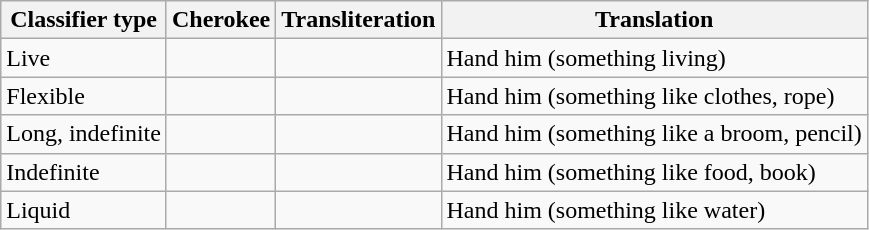<table class="wikitable">
<tr>
<th>Classifier type</th>
<th>Cherokee</th>
<th>Transliteration</th>
<th>Translation</th>
</tr>
<tr>
<td>Live</td>
<td></td>
<td></td>
<td>Hand him (something living)</td>
</tr>
<tr>
<td>Flexible</td>
<td></td>
<td></td>
<td>Hand him (something like clothes, rope)</td>
</tr>
<tr>
<td>Long, indefinite</td>
<td></td>
<td></td>
<td>Hand him (something like a broom, pencil)</td>
</tr>
<tr>
<td>Indefinite</td>
<td></td>
<td></td>
<td>Hand him (something like food, book)</td>
</tr>
<tr>
<td>Liquid</td>
<td></td>
<td></td>
<td>Hand him (something like water)</td>
</tr>
</table>
